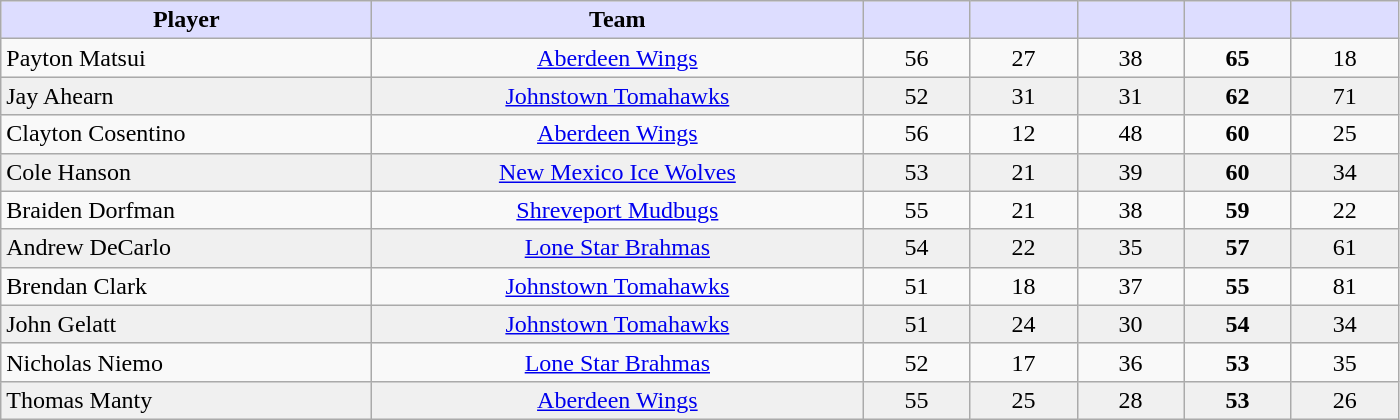<table class="wikitable sortable" style="text-align: center">
<tr>
<th style="background:#ddf; width: 15em;">Player</th>
<th style="background:#ddf; width: 20em;">Team</th>
<th style="background:#ddf; width: 4em;"></th>
<th style="background:#ddf; width: 4em;"></th>
<th style="background:#ddf; width: 4em;"></th>
<th style="background:#ddf; width: 4em;"></th>
<th style="background:#ddf; width: 4em;"></th>
</tr>
<tr>
<td align=left>Payton Matsui</td>
<td><a href='#'>Aberdeen Wings</a></td>
<td>56</td>
<td>27</td>
<td>38</td>
<td><strong>65</strong></td>
<td>18</td>
</tr>
<tr bgcolor=f0f0f0>
<td align=left>Jay Ahearn</td>
<td><a href='#'>Johnstown Tomahawks</a></td>
<td>52</td>
<td>31</td>
<td>31</td>
<td><strong>62</strong></td>
<td>71</td>
</tr>
<tr>
<td align=left>Clayton Cosentino</td>
<td><a href='#'>Aberdeen Wings</a></td>
<td>56</td>
<td>12</td>
<td>48</td>
<td><strong>60</strong></td>
<td>25</td>
</tr>
<tr bgcolor=f0f0f0>
<td align=left>Cole Hanson</td>
<td><a href='#'>New Mexico Ice Wolves</a></td>
<td>53</td>
<td>21</td>
<td>39</td>
<td><strong>60</strong></td>
<td>34</td>
</tr>
<tr>
<td align=left>Braiden Dorfman</td>
<td><a href='#'>Shreveport Mudbugs</a></td>
<td>55</td>
<td>21</td>
<td>38</td>
<td><strong>59</strong></td>
<td>22</td>
</tr>
<tr bgcolor=f0f0f0>
<td align=left>Andrew DeCarlo</td>
<td><a href='#'>Lone Star Brahmas</a></td>
<td>54</td>
<td>22</td>
<td>35</td>
<td><strong>57</strong></td>
<td>61</td>
</tr>
<tr>
<td align=left>Brendan Clark</td>
<td><a href='#'>Johnstown Tomahawks</a></td>
<td>51</td>
<td>18</td>
<td>37</td>
<td><strong>55</strong></td>
<td>81</td>
</tr>
<tr bgcolor=f0f0f0>
<td align=left>John Gelatt</td>
<td><a href='#'>Johnstown Tomahawks</a></td>
<td>51</td>
<td>24</td>
<td>30</td>
<td><strong>54</strong></td>
<td>34</td>
</tr>
<tr>
<td align=left>Nicholas Niemo</td>
<td><a href='#'>Lone Star Brahmas</a></td>
<td>52</td>
<td>17</td>
<td>36</td>
<td><strong>53</strong></td>
<td>35</td>
</tr>
<tr bgcolor=f0f0f0>
<td align=left>Thomas Manty</td>
<td><a href='#'>Aberdeen Wings</a></td>
<td>55</td>
<td>25</td>
<td>28</td>
<td><strong>53</strong></td>
<td>26</td>
</tr>
</table>
